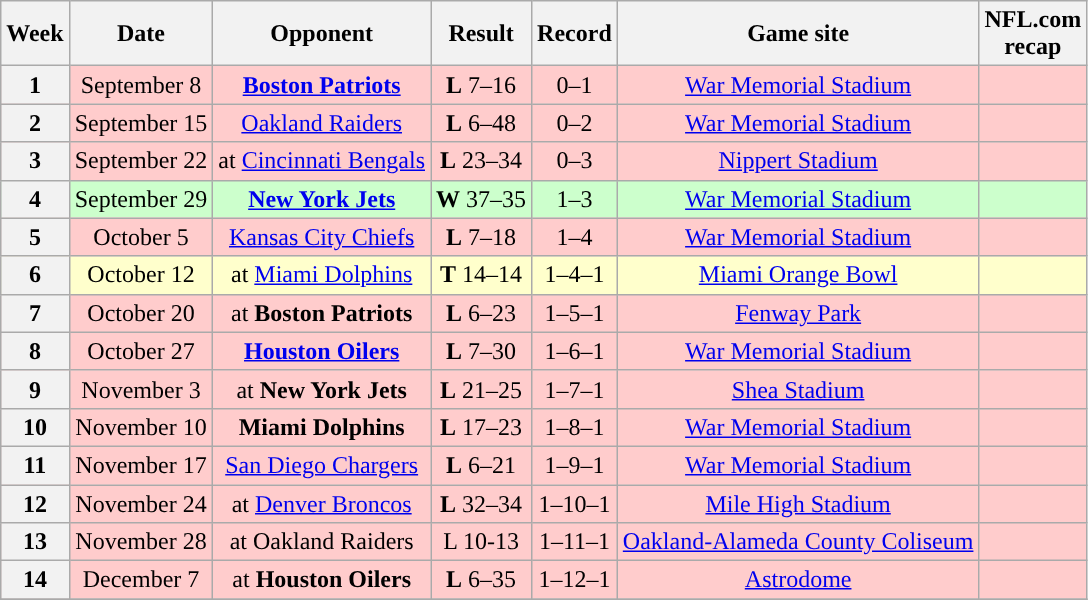<table class="wikitable" style="text-align:center">
<tr>
<th>Week</th>
<th>Date</th>
<th>Opponent</th>
<th>Result</th>
<th>Record</th>
<th>Game site</th>
<th>NFL.com<br>recap</th>
</tr>
<tr bgcolor="#fcc">
<th>1</th>
<td>September 8</td>
<td><strong><a href='#'>Boston Patriots</a></strong></td>
<td><strong>L</strong> 7–16</td>
<td>0–1</td>
<td><a href='#'>War Memorial Stadium</a></td>
<td></td>
</tr>
<tr bgcolor="#fcc">
<th>2</th>
<td>September 15</td>
<td><a href='#'>Oakland Raiders</a></td>
<td><strong>L</strong> 6–48</td>
<td>0–2</td>
<td><a href='#'>War Memorial Stadium</a></td>
<td></td>
</tr>
<tr bgcolor="#fcc">
<th>3</th>
<td>September 22</td>
<td>at <a href='#'>Cincinnati Bengals</a></td>
<td><strong>L</strong> 23–34</td>
<td>0–3</td>
<td><a href='#'>Nippert Stadium</a></td>
<td></td>
</tr>
<tr bgcolor="#cfc">
<th>4</th>
<td>September 29</td>
<td><strong><a href='#'>New York Jets</a></strong></td>
<td><strong>W</strong> 37–35</td>
<td>1–3</td>
<td><a href='#'>War Memorial Stadium</a></td>
<td></td>
</tr>
<tr bgcolor="#fcc">
<th>5</th>
<td>October 5</td>
<td><a href='#'>Kansas City Chiefs</a></td>
<td><strong>L</strong> 7–18</td>
<td>1–4</td>
<td><a href='#'>War Memorial Stadium</a></td>
<td></td>
</tr>
<tr bgcolor="#ffc">
<th>6</th>
<td>October 12</td>
<td>at <a href='#'>Miami Dolphins</a></td>
<td><strong>T</strong> 14–14</td>
<td>1–4–1</td>
<td><a href='#'>Miami Orange Bowl</a></td>
<td></td>
</tr>
<tr bgcolor="#fcc">
<th>7</th>
<td>October 20</td>
<td>at <strong>Boston Patriots</strong></td>
<td><strong>L</strong> 6–23</td>
<td>1–5–1</td>
<td><a href='#'>Fenway Park</a></td>
<td></td>
</tr>
<tr bgcolor="#fcc">
<th>8</th>
<td>October 27</td>
<td><strong><a href='#'>Houston Oilers</a></strong></td>
<td><strong>L</strong> 7–30</td>
<td>1–6–1</td>
<td><a href='#'>War Memorial Stadium</a></td>
<td></td>
</tr>
<tr bgcolor="#fcc">
<th>9</th>
<td>November 3</td>
<td>at <strong>New York Jets</strong></td>
<td><strong>L</strong> 21–25</td>
<td>1–7–1</td>
<td><a href='#'>Shea Stadium</a></td>
<td></td>
</tr>
<tr bgcolor="#fcc">
<th>10</th>
<td>November 10</td>
<td><strong>Miami Dolphins</strong></td>
<td><strong>L</strong> 17–23</td>
<td>1–8–1</td>
<td><a href='#'>War Memorial Stadium</a></td>
<td></td>
</tr>
<tr bgcolor="#fcc">
<th>11</th>
<td>November 17</td>
<td><a href='#'>San Diego Chargers</a></td>
<td><strong>L</strong> 6–21</td>
<td>1–9–1</td>
<td><a href='#'>War Memorial Stadium</a></td>
<td></td>
</tr>
<tr bgcolor="#fcc">
<th>12</th>
<td>November 24</td>
<td>at <a href='#'>Denver Broncos</a></td>
<td><strong>L</strong> 32–34</td>
<td>1–10–1</td>
<td><a href='#'>Mile High Stadium</a></td>
<td></td>
</tr>
<tr bgcolor="#fcc">
<th>13</th>
<td>November 28</td>
<td>at Oakland Raiders</td>
<td>L 10-13</td>
<td>1–11–1</td>
<td><a href='#'>Oakland-Alameda County Coliseum</a></td>
<td></td>
</tr>
<tr bgcolor="#fcc">
<th>14</th>
<td>December 7</td>
<td>at <strong>Houston Oilers</strong></td>
<td><strong>L</strong> 6–35</td>
<td>1–12–1</td>
<td><a href='#'>Astrodome</a></td>
<td></td>
</tr>
<tr>
</tr>
</table>
